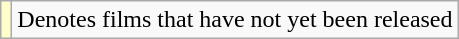<table class="wikitable">
<tr>
<td style="background:#ffc;"></td>
<td>Denotes films that have not yet been released</td>
</tr>
</table>
